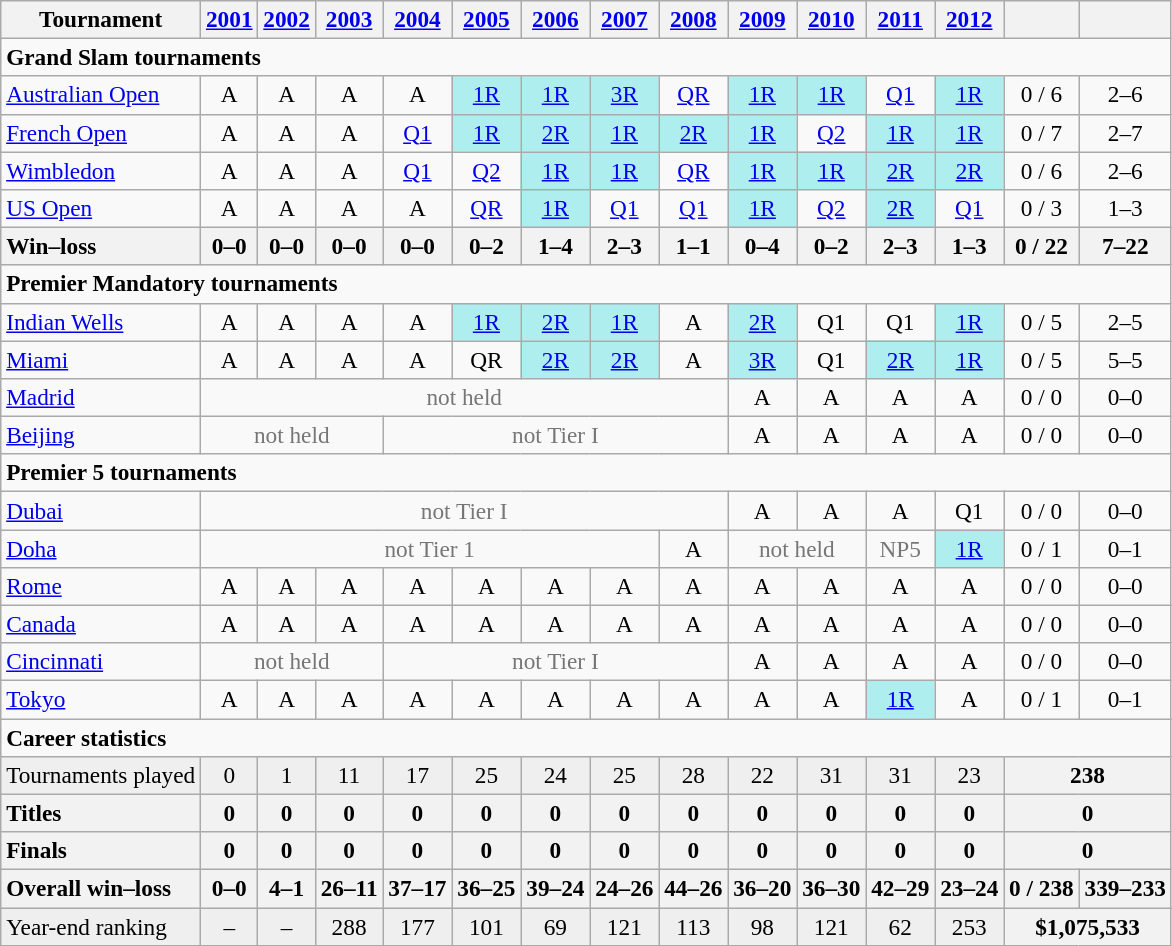<table class=wikitable style=text-align:center;font-size:97%>
<tr>
<th>Tournament</th>
<th><a href='#'>2001</a></th>
<th><a href='#'>2002</a></th>
<th><a href='#'>2003</a></th>
<th><a href='#'>2004</a></th>
<th><a href='#'>2005</a></th>
<th><a href='#'>2006</a></th>
<th><a href='#'>2007</a></th>
<th><a href='#'>2008</a></th>
<th><a href='#'>2009</a></th>
<th><a href='#'>2010</a></th>
<th><a href='#'>2011</a></th>
<th><a href='#'>2012</a></th>
<th></th>
<th></th>
</tr>
<tr>
<td colspan="17" style="text-align:left;"><strong>Grand Slam tournaments</strong></td>
</tr>
<tr>
<td align=left><a href='#'>Australian Open</a></td>
<td>A</td>
<td>A</td>
<td>A</td>
<td>A</td>
<td bgcolor=afeeee><a href='#'>1R</a></td>
<td bgcolor=afeeee><a href='#'>1R</a></td>
<td bgcolor=afeeee><a href='#'>3R</a></td>
<td><a href='#'>QR</a></td>
<td bgcolor=afeeee><a href='#'>1R</a></td>
<td bgcolor=afeeee><a href='#'>1R</a></td>
<td><a href='#'>Q1</a></td>
<td bgcolor=afeeee><a href='#'>1R</a></td>
<td>0 / 6</td>
<td>2–6</td>
</tr>
<tr>
<td align=left><a href='#'>French Open</a></td>
<td>A</td>
<td>A</td>
<td>A</td>
<td><a href='#'>Q1</a></td>
<td bgcolor=afeeee><a href='#'>1R</a></td>
<td bgcolor=afeeee><a href='#'>2R</a></td>
<td bgcolor=afeeee><a href='#'>1R</a></td>
<td bgcolor=afeeee><a href='#'>2R</a></td>
<td bgcolor=afeeee><a href='#'>1R</a></td>
<td><a href='#'>Q2</a></td>
<td bgcolor=afeeee><a href='#'>1R</a></td>
<td bgcolor=afeeee><a href='#'>1R</a></td>
<td>0 / 7</td>
<td>2–7</td>
</tr>
<tr>
<td align=left><a href='#'>Wimbledon</a></td>
<td>A</td>
<td>A</td>
<td>A</td>
<td><a href='#'>Q1</a></td>
<td><a href='#'>Q2</a></td>
<td bgcolor=afeeee><a href='#'>1R</a></td>
<td bgcolor=afeeee><a href='#'>1R</a></td>
<td><a href='#'>QR</a></td>
<td bgcolor=afeeee><a href='#'>1R</a></td>
<td bgcolor=afeeee><a href='#'>1R</a></td>
<td bgcolor=afeeee><a href='#'>2R</a></td>
<td bgcolor=afeeee><a href='#'>2R</a></td>
<td>0 / 6</td>
<td>2–6</td>
</tr>
<tr>
<td align=left><a href='#'>US Open</a></td>
<td>A</td>
<td>A</td>
<td>A</td>
<td>A</td>
<td><a href='#'>QR</a></td>
<td bgcolor=afeeee><a href='#'>1R</a></td>
<td><a href='#'>Q1</a></td>
<td><a href='#'>Q1</a></td>
<td bgcolor=afeeee><a href='#'>1R</a></td>
<td><a href='#'>Q2</a></td>
<td bgcolor=afeeee><a href='#'>2R</a></td>
<td><a href='#'>Q1</a></td>
<td>0 / 3</td>
<td>1–3</td>
</tr>
<tr>
<th style=text-align:left>Win–loss</th>
<th>0–0</th>
<th>0–0</th>
<th>0–0</th>
<th>0–0</th>
<th>0–2</th>
<th>1–4</th>
<th>2–3</th>
<th>1–1</th>
<th>0–4</th>
<th>0–2</th>
<th>2–3</th>
<th>1–3</th>
<th>0 / 22</th>
<th>7–22</th>
</tr>
<tr>
<td colspan="19" style="text-align:left;"><strong>Premier Mandatory tournaments</strong></td>
</tr>
<tr>
<td align=left><a href='#'>Indian Wells</a></td>
<td>A</td>
<td>A</td>
<td>A</td>
<td>A</td>
<td bgcolor=afeeee><a href='#'>1R</a></td>
<td bgcolor=afeeee><a href='#'>2R</a></td>
<td bgcolor=afeeee><a href='#'>1R</a></td>
<td>A</td>
<td bgcolor=afeeee><a href='#'>2R</a></td>
<td>Q1</td>
<td>Q1</td>
<td bgcolor=afeeee><a href='#'>1R</a></td>
<td>0 / 5</td>
<td>2–5</td>
</tr>
<tr>
<td align=left><a href='#'>Miami</a></td>
<td>A</td>
<td>A</td>
<td>A</td>
<td>A</td>
<td>QR</td>
<td bgcolor=afeeee><a href='#'>2R</a></td>
<td bgcolor=afeeee><a href='#'>2R</a></td>
<td>A</td>
<td bgcolor=afeeee><a href='#'>3R</a></td>
<td>Q1</td>
<td bgcolor=afeeee><a href='#'>2R</a></td>
<td bgcolor=afeeee><a href='#'>1R</a></td>
<td>0 / 5</td>
<td>5–5</td>
</tr>
<tr>
<td align=left><a href='#'>Madrid</a></td>
<td colspan=8 style=color:#767676>not held</td>
<td>A</td>
<td>A</td>
<td>A</td>
<td>A</td>
<td>0 / 0</td>
<td>0–0</td>
</tr>
<tr>
<td align=left><a href='#'>Beijing</a></td>
<td colspan=3 style=color:#767676>not held</td>
<td colspan=5 style=color:#767676>not Tier I</td>
<td>A</td>
<td>A</td>
<td>A</td>
<td>A</td>
<td>0 / 0</td>
<td>0–0</td>
</tr>
<tr>
<td colspan="18" style="text-align:left;"><strong>Premier 5 tournaments</strong></td>
</tr>
<tr>
<td align=left><a href='#'>Dubai</a></td>
<td colspan=8 style=color:#767676>not Tier I</td>
<td>A</td>
<td>A</td>
<td>A</td>
<td>Q1</td>
<td>0 / 0</td>
<td>0–0</td>
</tr>
<tr>
<td align=left><a href='#'>Doha</a></td>
<td colspan=7 style=color:#767676>not Tier 1</td>
<td>A</td>
<td colspan=2 style=color:#767676>not held</td>
<td style=color:#767676>NP5</td>
<td bgcolor=afeeee><a href='#'>1R</a></td>
<td>0 / 1</td>
<td>0–1</td>
</tr>
<tr>
<td align=left><a href='#'>Rome</a></td>
<td>A</td>
<td>A</td>
<td>A</td>
<td>A</td>
<td>A</td>
<td>A</td>
<td>A</td>
<td>A</td>
<td>A</td>
<td>A</td>
<td>A</td>
<td>A</td>
<td>0 / 0</td>
<td>0–0</td>
</tr>
<tr>
<td align=left><a href='#'>Canada</a></td>
<td>A</td>
<td>A</td>
<td>A</td>
<td>A</td>
<td>A</td>
<td>A</td>
<td>A</td>
<td>A</td>
<td>A</td>
<td>A</td>
<td>A</td>
<td>A</td>
<td>0 / 0</td>
<td>0–0</td>
</tr>
<tr>
<td align=left><a href='#'>Cincinnati</a></td>
<td colspan=3 style=color:#767676>not held</td>
<td colspan=5 style=color:#767676>not Tier I</td>
<td>A</td>
<td>A</td>
<td>A</td>
<td>A</td>
<td>0 / 0</td>
<td>0–0</td>
</tr>
<tr>
<td align=left><a href='#'>Tokyo</a></td>
<td>A</td>
<td>A</td>
<td>A</td>
<td>A</td>
<td>A</td>
<td>A</td>
<td>A</td>
<td>A</td>
<td>A</td>
<td>A</td>
<td bgcolor=afeeee><a href='#'>1R</a></td>
<td>A</td>
<td>0 / 1</td>
<td>0–1</td>
</tr>
<tr>
<td colspan="19" style="text-align:left;"><strong>Career statistics</strong></td>
</tr>
<tr style="background:#efefef;">
<td align=left>Tournaments played</td>
<td>0</td>
<td>1</td>
<td>11</td>
<td>17</td>
<td>25</td>
<td>24</td>
<td>25</td>
<td>28</td>
<td>22</td>
<td>31</td>
<td>31</td>
<td>23</td>
<th colspan=2>238</th>
</tr>
<tr>
<th style=text-align:left>Titles</th>
<th>0</th>
<th>0</th>
<th>0</th>
<th>0</th>
<th>0</th>
<th>0</th>
<th>0</th>
<th>0</th>
<th>0</th>
<th>0</th>
<th>0</th>
<th>0</th>
<th colspan=2>0</th>
</tr>
<tr>
<th style=text-align:left>Finals</th>
<th>0</th>
<th>0</th>
<th>0</th>
<th>0</th>
<th>0</th>
<th>0</th>
<th>0</th>
<th>0</th>
<th>0</th>
<th>0</th>
<th>0</th>
<th>0</th>
<th colspan=2>0</th>
</tr>
<tr>
<th style=text-align:left>Overall win–loss</th>
<th>0–0</th>
<th>4–1</th>
<th>26–11</th>
<th>37–17</th>
<th>36–25</th>
<th>39–24</th>
<th>24–26</th>
<th>44–26</th>
<th>36–20</th>
<th>36–30</th>
<th>42–29</th>
<th>23–24</th>
<th>0 / 238</th>
<th>339–233</th>
</tr>
<tr style="background:#efefef;">
<td align=left>Year-end ranking</td>
<td>–</td>
<td>–</td>
<td>288</td>
<td>177</td>
<td>101</td>
<td>69</td>
<td>121</td>
<td>113</td>
<td>98</td>
<td>121</td>
<td>62</td>
<td>253</td>
<th colspan=2>$1,075,533</th>
</tr>
</table>
